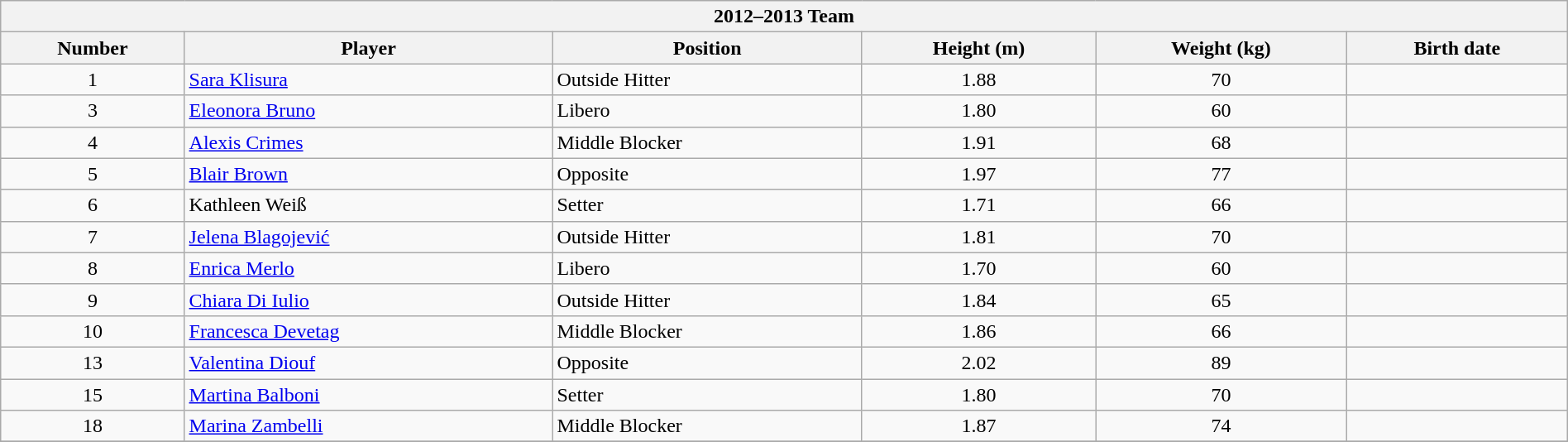<table class="wikitable" style="width:100%;">
<tr>
<th colspan=6><strong>2012–2013 Team</strong></th>
</tr>
<tr>
<th>Number</th>
<th>Player</th>
<th>Position</th>
<th>Height (m)</th>
<th>Weight (kg)</th>
<th>Birth date</th>
</tr>
<tr>
<td align=center>1</td>
<td> <a href='#'>Sara Klisura</a></td>
<td>Outside Hitter</td>
<td align=center>1.88</td>
<td align=center>70</td>
<td></td>
</tr>
<tr>
<td align=center>3</td>
<td> <a href='#'>Eleonora Bruno</a></td>
<td>Libero</td>
<td align=center>1.80</td>
<td align=center>60</td>
<td></td>
</tr>
<tr>
<td align=center>4</td>
<td> <a href='#'>Alexis Crimes</a></td>
<td>Middle Blocker</td>
<td align=center>1.91</td>
<td align=center>68</td>
<td></td>
</tr>
<tr>
<td align=center>5</td>
<td> <a href='#'>Blair Brown</a></td>
<td>Opposite</td>
<td align=center>1.97</td>
<td align=center>77</td>
<td></td>
</tr>
<tr>
<td align=center>6</td>
<td> Kathleen Weiß</td>
<td>Setter</td>
<td align=center>1.71</td>
<td align=center>66</td>
<td></td>
</tr>
<tr>
<td align=center>7</td>
<td> <a href='#'>Jelena Blagojević</a></td>
<td>Outside Hitter</td>
<td align=center>1.81</td>
<td align=center>70</td>
<td></td>
</tr>
<tr>
<td align=center>8</td>
<td> <a href='#'>Enrica Merlo</a></td>
<td>Libero</td>
<td align=center>1.70</td>
<td align=center>60</td>
<td></td>
</tr>
<tr>
<td align=center>9</td>
<td> <a href='#'>Chiara Di Iulio</a></td>
<td>Outside Hitter</td>
<td align=center>1.84</td>
<td align=center>65</td>
<td></td>
</tr>
<tr>
<td align=center>10</td>
<td> <a href='#'>Francesca Devetag</a></td>
<td>Middle Blocker</td>
<td align=center>1.86</td>
<td align=center>66</td>
<td></td>
</tr>
<tr>
<td align=center>13</td>
<td> <a href='#'>Valentina Diouf</a></td>
<td>Opposite</td>
<td align=center>2.02</td>
<td align=center>89</td>
<td></td>
</tr>
<tr>
<td align=center>15</td>
<td> <a href='#'>Martina Balboni</a></td>
<td>Setter</td>
<td align=center>1.80</td>
<td align=center>70</td>
<td></td>
</tr>
<tr>
<td align=center>18</td>
<td> <a href='#'>Marina Zambelli</a></td>
<td>Middle Blocker</td>
<td align=center>1.87</td>
<td align=center>74</td>
<td></td>
</tr>
<tr>
</tr>
</table>
